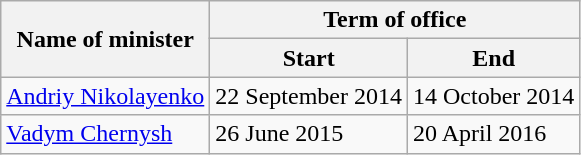<table class="wikitable">
<tr>
<th rowspan=2>Name of minister</th>
<th colspan=2>Term of office</th>
</tr>
<tr>
<th>Start</th>
<th>End</th>
</tr>
<tr>
<td><a href='#'>Andriy Nikolayenko</a></td>
<td>22 September 2014</td>
<td>14 October 2014</td>
</tr>
<tr>
<td><a href='#'>Vadym Chernysh</a></td>
<td>26 June 2015</td>
<td>20 April 2016</td>
</tr>
</table>
